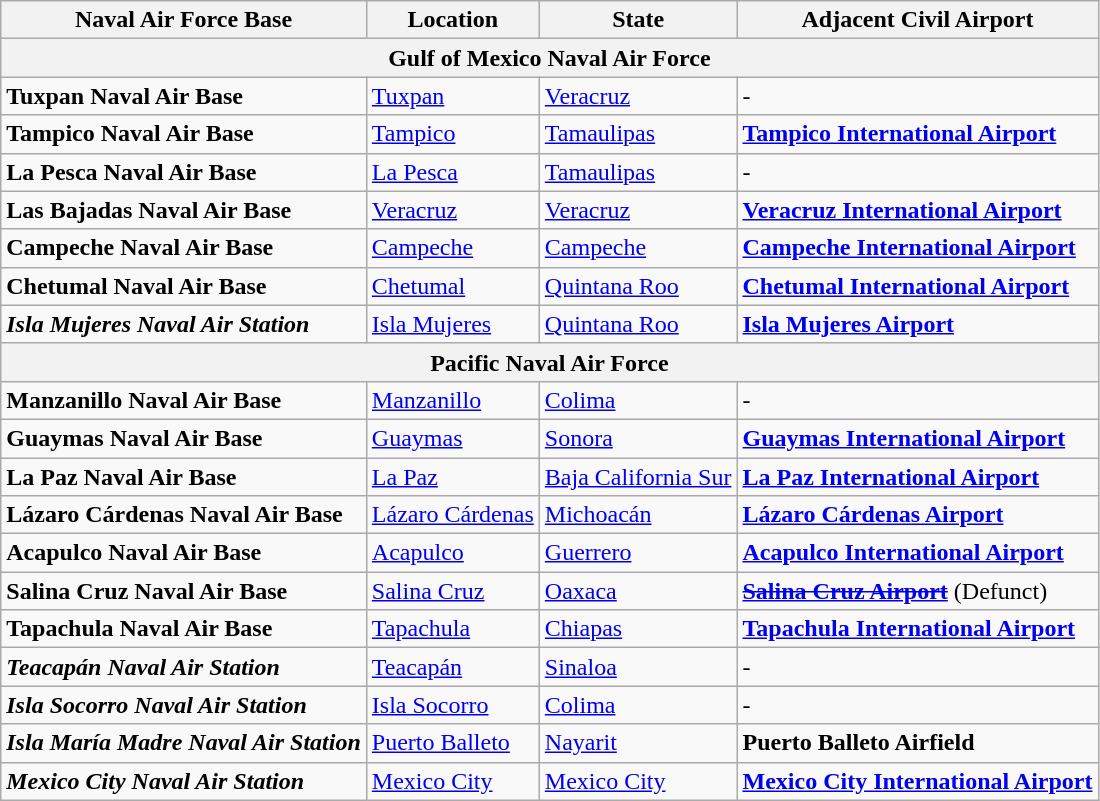<table class="wikitable sortable" align="center">
<tr>
<th>Naval Air Force Base</th>
<th>Location</th>
<th>State</th>
<th>Adjacent Civil Airport</th>
</tr>
<tr>
<th colspan="4"><strong>Gulf of Mexico Naval Air Force</strong></th>
</tr>
<tr>
<td><strong>Tuxpan Naval Air Base</strong></td>
<td><a href='#'>Tuxpan</a></td>
<td><a href='#'>Veracruz</a></td>
<td>-</td>
</tr>
<tr>
<td><strong>Tampico Naval Air Base</strong></td>
<td><a href='#'>Tampico</a></td>
<td><a href='#'>Tamaulipas</a></td>
<td><a href='#'><strong>Tampico International Airport</strong></a></td>
</tr>
<tr>
<td><strong>La Pesca Naval Air Base</strong></td>
<td><a href='#'>La Pesca</a></td>
<td><a href='#'>Tamaulipas</a></td>
<td>-</td>
</tr>
<tr>
<td><strong>Las Bajadas Naval Air Base</strong></td>
<td><a href='#'>Veracruz</a></td>
<td><a href='#'>Veracruz</a></td>
<td><a href='#'><strong>Veracruz International Airport</strong></a></td>
</tr>
<tr>
<td><strong>Campeche Naval Air Base</strong></td>
<td><a href='#'>Campeche</a></td>
<td><a href='#'>Campeche</a></td>
<td><a href='#'><strong>Campeche International Airport</strong></a></td>
</tr>
<tr>
<td><strong>Chetumal Naval Air Base</strong></td>
<td><a href='#'>Chetumal</a></td>
<td><a href='#'>Quintana Roo</a></td>
<td><a href='#'><strong>Chetumal International Airport</strong></a></td>
</tr>
<tr>
<td><strong><em>Isla Mujeres Naval Air Station</em></strong></td>
<td><a href='#'>Isla Mujeres</a></td>
<td><a href='#'>Quintana Roo</a></td>
<td><a href='#'><strong>Isla Mujeres Airport</strong></a></td>
</tr>
<tr>
<th colspan="4"><strong>Pacific Naval Air Force</strong></th>
</tr>
<tr>
<td><strong>Manzanillo Naval Air Base</strong></td>
<td><a href='#'>Manzanillo</a></td>
<td><a href='#'>Colima</a></td>
<td>-</td>
</tr>
<tr>
<td><strong>Guaymas Naval Air Base</strong></td>
<td><a href='#'>Guaymas</a></td>
<td><a href='#'>Sonora</a></td>
<td><a href='#'><strong>Guaymas International Airport</strong></a></td>
</tr>
<tr>
<td><strong>La Paz Naval Air Base</strong></td>
<td><a href='#'>La Paz</a></td>
<td><a href='#'>Baja California Sur</a></td>
<td><a href='#'><strong>La Paz International Airport</strong></a></td>
</tr>
<tr>
<td><strong>Lázaro Cárdenas Naval Air Base</strong></td>
<td><a href='#'>Lázaro Cárdenas</a></td>
<td><a href='#'>Michoacán</a></td>
<td><a href='#'><strong>Lázaro Cárdenas Airport</strong></a></td>
</tr>
<tr>
<td><strong>Acapulco Naval Air Base</strong></td>
<td><a href='#'>Acapulco</a></td>
<td><a href='#'>Guerrero</a></td>
<td><a href='#'><strong>Acapulco International Airport</strong></a></td>
</tr>
<tr>
<td><strong>Salina Cruz Naval Air Base</strong></td>
<td><a href='#'>Salina Cruz</a></td>
<td><a href='#'>Oaxaca</a></td>
<td><strong><a href='#'><s>Salina Cruz Airport</s></a></strong> (Defunct)</td>
</tr>
<tr>
<td><strong>Tapachula Naval Air Base</strong></td>
<td><a href='#'>Tapachula</a></td>
<td><a href='#'>Chiapas</a></td>
<td><a href='#'><strong>Tapachula International Airport</strong></a></td>
</tr>
<tr>
<td><strong><em>Teacapán Naval Air Station</em></strong></td>
<td><a href='#'>Teacapán</a></td>
<td><a href='#'>Sinaloa</a></td>
<td>-</td>
</tr>
<tr>
<td><strong><em>Isla Socorro Naval Air Station</em></strong></td>
<td><a href='#'>Isla Socorro</a></td>
<td><a href='#'>Colima</a></td>
<td>-</td>
</tr>
<tr>
<td><strong><em>Isla María Madre Naval Air Station</em></strong></td>
<td><a href='#'>Puerto Balleto</a></td>
<td><a href='#'>Nayarit</a></td>
<td><strong>Puerto Balleto Airfield</strong></td>
</tr>
<tr>
<td><strong><em>Mexico City Naval Air Station</em></strong></td>
<td><a href='#'>Mexico City</a></td>
<td><a href='#'>Mexico City</a></td>
<td><a href='#'><strong>Mexico City International Airport</strong></a></td>
</tr>
</table>
